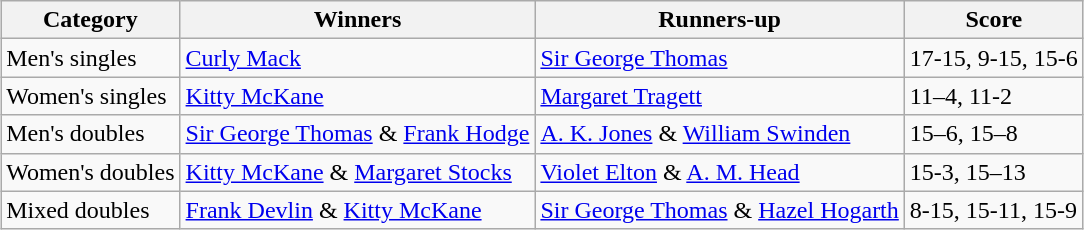<table class=wikitable style="margin:auto;">
<tr>
<th>Category</th>
<th>Winners</th>
<th>Runners-up</th>
<th>Score</th>
</tr>
<tr>
<td>Men's singles</td>
<td> <a href='#'>Curly Mack</a></td>
<td> <a href='#'>Sir George Thomas</a></td>
<td>17-15, 9-15, 15-6</td>
</tr>
<tr>
<td>Women's singles</td>
<td> <a href='#'>Kitty McKane</a></td>
<td> <a href='#'>Margaret Tragett</a></td>
<td>11–4, 11-2</td>
</tr>
<tr>
<td>Men's doubles</td>
<td> <a href='#'>Sir George Thomas</a> & <a href='#'>Frank Hodge</a></td>
<td> <a href='#'>A. K. Jones</a> & <a href='#'>William Swinden</a></td>
<td>15–6, 15–8</td>
</tr>
<tr>
<td>Women's doubles</td>
<td> <a href='#'>Kitty McKane</a> & <a href='#'>Margaret Stocks</a></td>
<td> <a href='#'>Violet Elton</a> &  <a href='#'>A. M. Head</a></td>
<td>15-3, 15–13</td>
</tr>
<tr>
<td>Mixed doubles</td>
<td> <a href='#'>Frank Devlin</a> &  <a href='#'>Kitty McKane</a></td>
<td> <a href='#'>Sir George Thomas</a> &  <a href='#'>Hazel Hogarth</a></td>
<td>8-15, 15-11, 15-9</td>
</tr>
</table>
